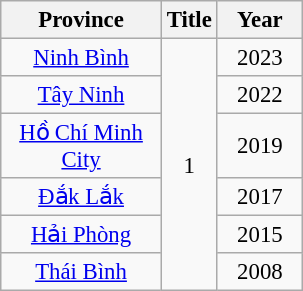<table class="wikitable sortable" style="font-size: 95%; text-align:center">
<tr>
<th width="100">Province</th>
<th width="30">Title</th>
<th width="50">Year</th>
</tr>
<tr>
<td><a href='#'>Ninh Bình</a></td>
<td rowspan="6" style="text-align:center;">1</td>
<td>2023</td>
</tr>
<tr>
<td><a href='#'>Tây Ninh</a></td>
<td>2022</td>
</tr>
<tr>
<td><a href='#'>Hồ Chí Minh City</a></td>
<td>2019</td>
</tr>
<tr>
<td><a href='#'>Đắk Lắk</a></td>
<td>2017</td>
</tr>
<tr>
<td><a href='#'>Hải Phòng</a></td>
<td>2015</td>
</tr>
<tr>
<td><a href='#'>Thái Bình</a></td>
<td>2008</td>
</tr>
</table>
